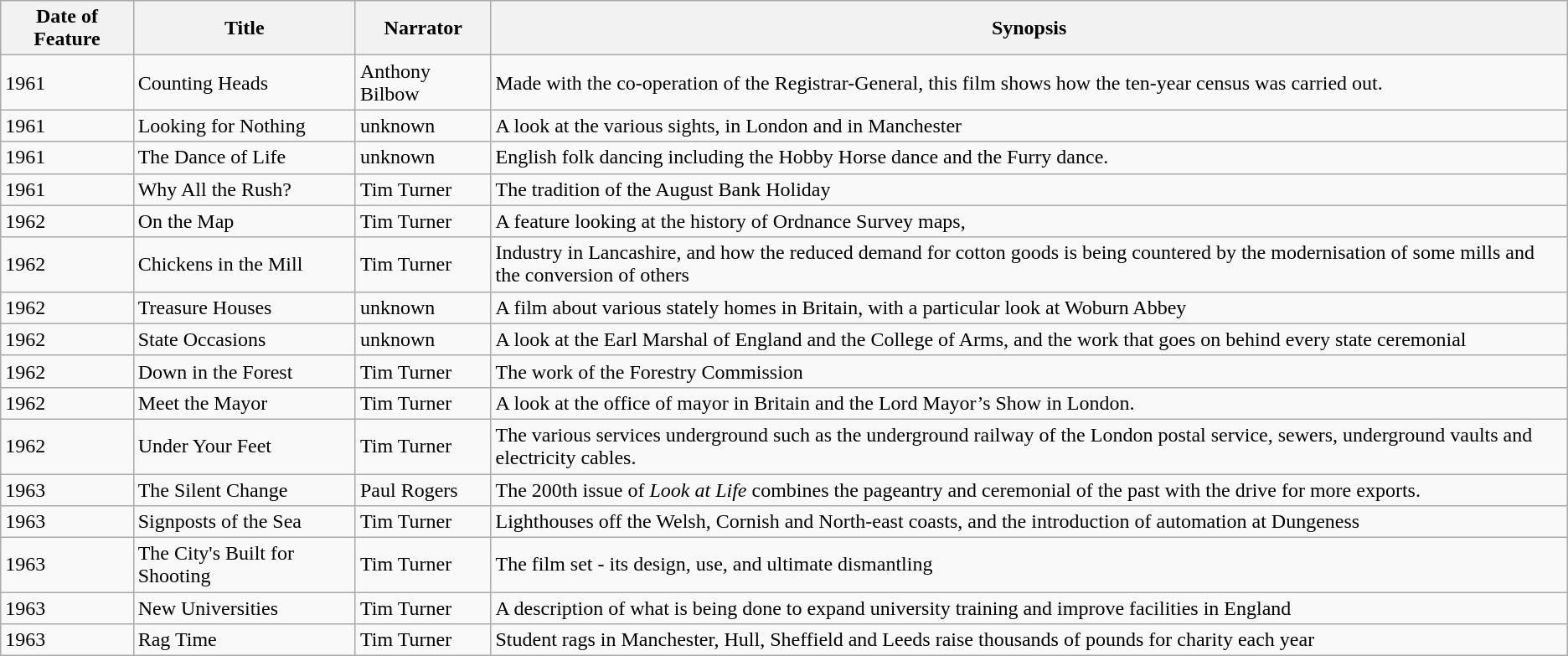<table class="wikitable">
<tr>
<th>Date of Feature</th>
<th>Title</th>
<th>Narrator</th>
<th>Synopsis</th>
</tr>
<tr>
<td>1961</td>
<td>Counting Heads</td>
<td>Anthony Bilbow</td>
<td>Made with the co-operation of the Registrar-General, this film shows how the ten-year census was carried out.</td>
</tr>
<tr>
<td>1961</td>
<td>Looking for Nothing</td>
<td>unknown</td>
<td>A look at the various sights, in London and in Manchester</td>
</tr>
<tr>
<td>1961</td>
<td>The Dance of Life</td>
<td>unknown</td>
<td>English folk dancing including the Hobby Horse dance and the Furry dance.</td>
</tr>
<tr>
<td>1961</td>
<td>Why All the Rush?</td>
<td>Tim Turner</td>
<td>The tradition of the August Bank Holiday</td>
</tr>
<tr>
<td>1962</td>
<td>On the Map</td>
<td>Tim Turner</td>
<td>A feature looking at the history of Ordnance Survey maps,</td>
</tr>
<tr>
<td>1962</td>
<td>Chickens in the Mill</td>
<td>Tim Turner</td>
<td>Industry in Lancashire, and how the reduced demand for cotton goods is being countered by the modernisation of some mills and the conversion of others</td>
</tr>
<tr>
<td>1962</td>
<td>Treasure Houses</td>
<td>unknown</td>
<td>A film about various stately homes in Britain, with a particular look at Woburn Abbey</td>
</tr>
<tr>
<td>1962</td>
<td>State Occasions</td>
<td>unknown</td>
<td>A look at the Earl Marshal of England and the College of Arms, and the work that goes on behind every state ceremonial</td>
</tr>
<tr>
<td>1962</td>
<td>Down in the Forest</td>
<td>Tim Turner</td>
<td>The work of the Forestry Commission</td>
</tr>
<tr>
<td>1962</td>
<td>Meet the Mayor</td>
<td>Tim Turner</td>
<td>A look at the office of mayor in Britain and the Lord Mayor’s Show in London.</td>
</tr>
<tr>
<td>1962</td>
<td>Under Your Feet</td>
<td>Tim Turner</td>
<td>The various services underground such as the underground railway of the London postal service, sewers, underground vaults and electricity cables.</td>
</tr>
<tr>
<td>1963</td>
<td>The Silent Change</td>
<td>Paul Rogers</td>
<td>The 200th issue of <em>Look at Life</em> combines the pageantry and ceremonial of the past with the drive for more exports.</td>
</tr>
<tr>
<td>1963</td>
<td>Signposts of the Sea</td>
<td>Tim Turner</td>
<td>Lighthouses off the Welsh, Cornish and North-east coasts, and the introduction of automation at Dungeness</td>
</tr>
<tr>
<td>1963</td>
<td>The City's Built for Shooting</td>
<td>Tim Turner</td>
<td>The film set - its design, use, and ultimate dismantling</td>
</tr>
<tr>
<td>1963</td>
<td>New Universities</td>
<td>Tim Turner</td>
<td>A description of what is being done to expand university training and improve facilities in England</td>
</tr>
<tr>
<td>1963</td>
<td>Rag Time</td>
<td>Tim Turner</td>
<td>Student rags in Manchester, Hull, Sheffield and Leeds raise thousands of pounds for charity each year</td>
</tr>
</table>
